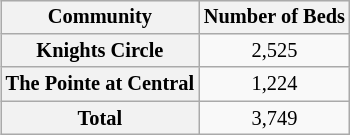<table style="text-align:center; float: right; font-size:85%; margin-left: 2em;" align="center" class="wikitable">
<tr>
<th>Community</th>
<th>Number of Beds</th>
</tr>
<tr>
<th>Knights Circle</th>
<td>2,525</td>
</tr>
<tr>
<th>The Pointe at Central</th>
<td>1,224</td>
</tr>
<tr>
<th>Total</th>
<td>3,749</td>
</tr>
</table>
